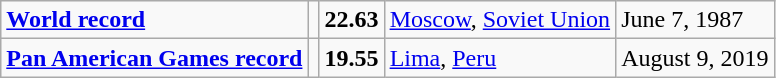<table class="wikitable">
<tr>
<td><strong><a href='#'>World record</a></strong></td>
<td></td>
<td><strong>22.63</strong></td>
<td><a href='#'>Moscow</a>, <a href='#'>Soviet Union</a></td>
<td>June 7, 1987</td>
</tr>
<tr>
<td><strong><a href='#'>Pan American Games record</a></strong></td>
<td></td>
<td><strong>19.55</strong></td>
<td><a href='#'>Lima</a>, <a href='#'>Peru</a></td>
<td>August 9, 2019</td>
</tr>
</table>
